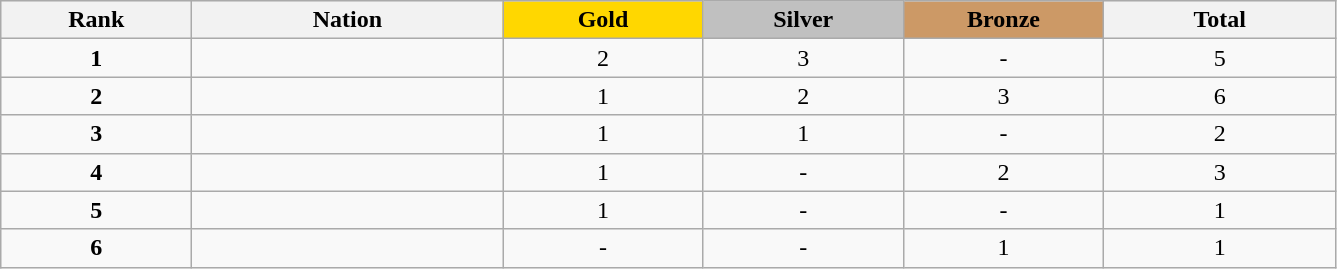<table class="wikitable collapsible autocollapse plainrowheaders" width=70.5% style="text-align:center;">
<tr style="background-color:#EDEDED;">
<th width=120px class="hintergrundfarbe5">Rank</th>
<th width=200px class="hintergrundfarbe6">Nation</th>
<th style="background:    gold; width:15%">Gold</th>
<th style="background:  silver; width:15%">Silver</th>
<th style="background: #CC9966; width:15%">Bronze</th>
<th>Total</th>
</tr>
<tr>
<td><strong>1</strong></td>
<td align=left></td>
<td>2</td>
<td>3</td>
<td>-</td>
<td>5</td>
</tr>
<tr>
<td><strong>2</strong></td>
<td align=left></td>
<td>1</td>
<td>2</td>
<td>3</td>
<td>6</td>
</tr>
<tr>
<td><strong>3</strong></td>
<td align=left></td>
<td>1</td>
<td>1</td>
<td>-</td>
<td>2</td>
</tr>
<tr>
<td><strong>4</strong></td>
<td align=left></td>
<td>1</td>
<td>-</td>
<td>2</td>
<td>3</td>
</tr>
<tr>
<td><strong>5</strong></td>
<td align=left></td>
<td>1</td>
<td>-</td>
<td>-</td>
<td>1</td>
</tr>
<tr>
<td><strong>6</strong></td>
<td align=left></td>
<td>-</td>
<td>-</td>
<td>1</td>
<td>1</td>
</tr>
</table>
